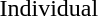<table>
<tr>
<td>Individual</td>
<td></td>
<td></td>
<td></td>
</tr>
</table>
